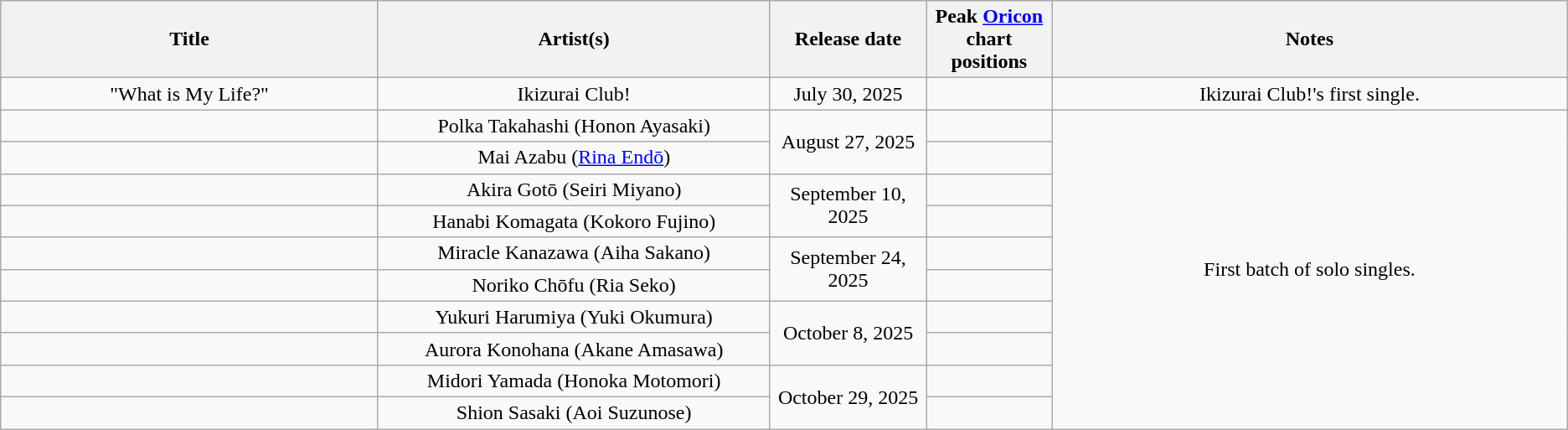<table class="wikitable sortable plainrowheaders" style="text-align:center;">
<tr>
<th scope="col" rowspan="1">Title</th>
<th scope="col" rowspan="1" width="25%">Artist(s)</th>
<th scope="col" colspan="1" width="10%">Release date</th>
<th scope="col" rowspan="1" width="8%">Peak <a href='#'>Oricon</a><br>chart positions</th>
<th>Notes<br></th>
</tr>
<tr>
<td>"What is My Life?"</td>
<td>Ikizurai Club!</td>
<td>July 30, 2025</td>
<td></td>
<td>Ikizurai Club!'s first single.</td>
</tr>
<tr>
<td></td>
<td>Polka Takahashi (Honon Ayasaki)</td>
<td rowspan="2">August 27, 2025</td>
<td></td>
<td rowspan="10">First batch of solo singles.</td>
</tr>
<tr>
<td></td>
<td>Mai Azabu (<a href='#'>Rina Endō</a>)</td>
<td></td>
</tr>
<tr>
<td></td>
<td>Akira Gotō (Seiri Miyano)</td>
<td rowspan="2">September 10, 2025</td>
<td></td>
</tr>
<tr>
<td></td>
<td>Hanabi Komagata (Kokoro Fujino)</td>
<td></td>
</tr>
<tr>
<td></td>
<td>Miracle Kanazawa (Aiha Sakano)</td>
<td rowspan="2">September 24, 2025</td>
<td></td>
</tr>
<tr>
<td></td>
<td>Noriko Chōfu (Ria Seko)</td>
<td></td>
</tr>
<tr>
<td></td>
<td>Yukuri Harumiya (Yuki Okumura)</td>
<td rowspan="2">October 8, 2025</td>
<td></td>
</tr>
<tr>
<td></td>
<td>Aurora Konohana (Akane Amasawa)</td>
<td></td>
</tr>
<tr>
<td></td>
<td>Midori Yamada (Honoka Motomori)</td>
<td rowspan="2">October 29, 2025</td>
<td></td>
</tr>
<tr>
<td></td>
<td>Shion Sasaki (Aoi Suzunose)</td>
<td></td>
</tr>
</table>
